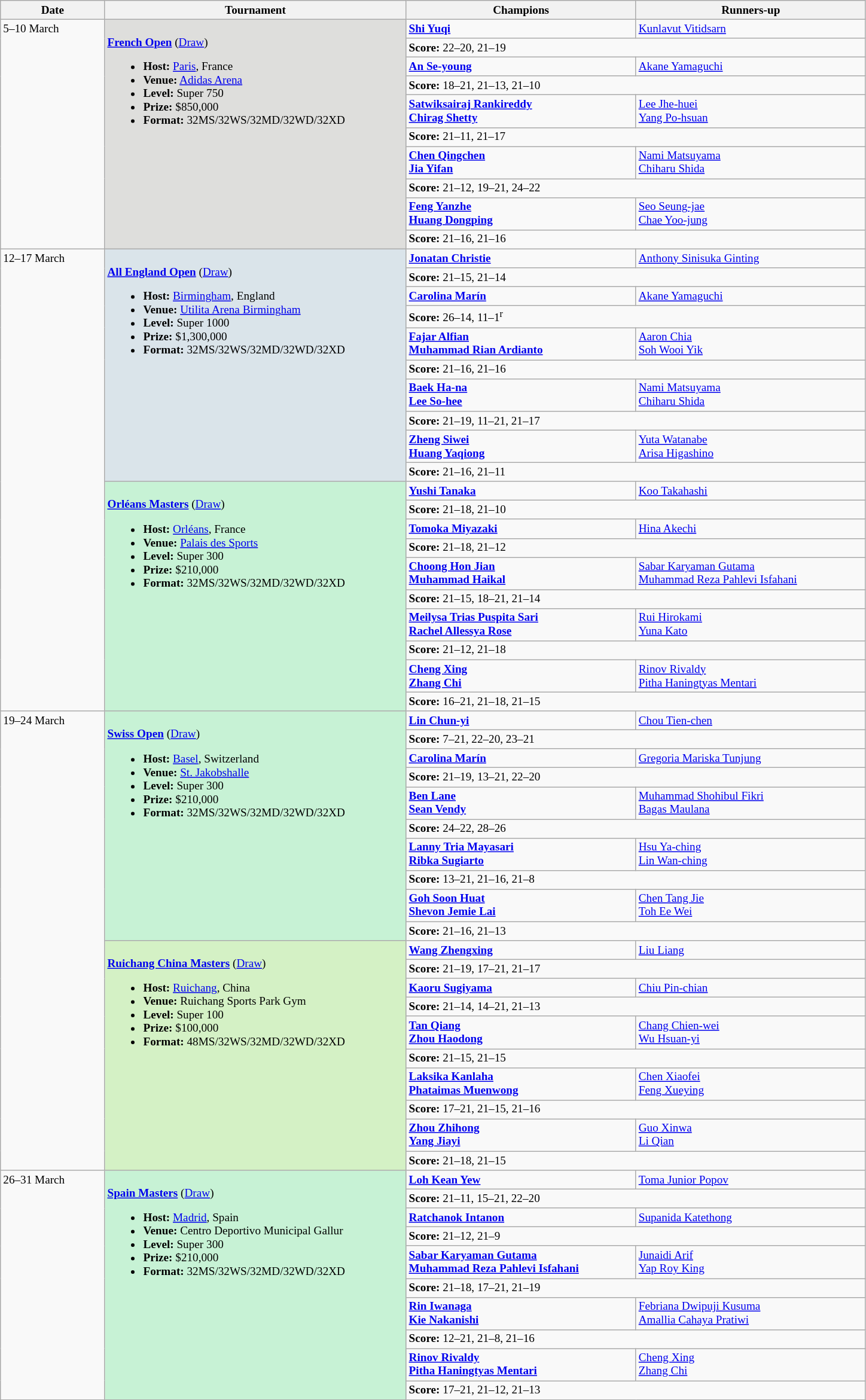<table class="wikitable" style="font-size:80%">
<tr>
<th width="110">Date</th>
<th width="330">Tournament</th>
<th width="250">Champions</th>
<th width="250">Runners-up</th>
</tr>
<tr valign="top">
<td rowspan="10">5–10 March</td>
<td bgcolor="#DEDEDC" rowspan="10"><br><strong><a href='#'>French Open</a></strong> (<a href='#'>Draw</a>)<ul><li><strong>Host:</strong> <a href='#'>Paris</a>, France</li><li><strong>Venue:</strong> <a href='#'>Adidas Arena</a></li><li><strong>Level:</strong> Super 750</li><li><strong>Prize:</strong> $850,000</li><li><strong>Format:</strong> 32MS/32WS/32MD/32WD/32XD</li></ul></td>
<td><strong> <a href='#'>Shi Yuqi</a></strong></td>
<td> <a href='#'>Kunlavut Vitidsarn</a></td>
</tr>
<tr>
<td colspan="2"><strong>Score:</strong> 22–20, 21–19</td>
</tr>
<tr valign="top">
<td><strong> <a href='#'>An Se-young</a></strong></td>
<td> <a href='#'>Akane Yamaguchi</a></td>
</tr>
<tr>
<td colspan="2"><strong>Score:</strong> 18–21, 21–13, 21–10</td>
</tr>
<tr valign="top">
<td><strong> <a href='#'>Satwiksairaj Rankireddy</a><br> <a href='#'>Chirag Shetty</a></strong></td>
<td> <a href='#'>Lee Jhe-huei</a><br> <a href='#'>Yang Po-hsuan</a></td>
</tr>
<tr>
<td colspan="2"><strong>Score:</strong> 21–11, 21–17</td>
</tr>
<tr valign="top">
<td><strong> <a href='#'>Chen Qingchen</a><br> <a href='#'>Jia Yifan</a></strong></td>
<td> <a href='#'>Nami Matsuyama</a><br> <a href='#'>Chiharu Shida</a></td>
</tr>
<tr>
<td colspan="2"><strong>Score:</strong> 21–12, 19–21, 24–22</td>
</tr>
<tr valign="top">
<td><strong> <a href='#'>Feng Yanzhe</a><br> <a href='#'>Huang Dongping</a></strong></td>
<td> <a href='#'>Seo Seung-jae</a><br> <a href='#'>Chae Yoo-jung</a></td>
</tr>
<tr>
<td colspan="2"><strong>Score:</strong> 21–16, 21–16</td>
</tr>
<tr valign="top">
<td rowspan="20">12–17 March</td>
<td bgcolor="#DAE4EA" rowspan="10"><br><strong><a href='#'>All England Open</a></strong> (<a href='#'>Draw</a>)<ul><li><strong>Host:</strong> <a href='#'>Birmingham</a>, England</li><li><strong>Venue:</strong> <a href='#'>Utilita Arena Birmingham</a></li><li><strong>Level:</strong> Super 1000</li><li><strong>Prize:</strong> $1,300,000</li><li><strong>Format:</strong> 32MS/32WS/32MD/32WD/32XD</li></ul></td>
<td><strong> <a href='#'>Jonatan Christie</a></strong></td>
<td> <a href='#'>Anthony Sinisuka Ginting</a></td>
</tr>
<tr>
<td colspan="2"><strong>Score:</strong> 21–15, 21–14</td>
</tr>
<tr valign="top">
<td><strong> <a href='#'>Carolina Marín</a></strong></td>
<td> <a href='#'>Akane Yamaguchi</a></td>
</tr>
<tr>
<td colspan="2"><strong>Score:</strong> 26–14, 11–1<sup>r</sup></td>
</tr>
<tr valign="top">
<td><strong> <a href='#'>Fajar Alfian</a> <br> <a href='#'>Muhammad Rian Ardianto</a></strong></td>
<td> <a href='#'>Aaron Chia</a> <br> <a href='#'>Soh Wooi Yik</a></td>
</tr>
<tr>
<td colspan="2"><strong>Score:</strong> 21–16, 21–16</td>
</tr>
<tr valign="top">
<td><strong> <a href='#'>Baek Ha-na</a><br> <a href='#'>Lee So-hee</a></strong></td>
<td> <a href='#'>Nami Matsuyama</a><br> <a href='#'>Chiharu Shida</a></td>
</tr>
<tr>
<td colspan="2"><strong>Score:</strong> 21–19, 11–21, 21–17</td>
</tr>
<tr valign="top">
<td><strong> <a href='#'>Zheng Siwei</a><br> <a href='#'>Huang Yaqiong</a></strong></td>
<td> <a href='#'>Yuta Watanabe</a><br> <a href='#'>Arisa Higashino</a></td>
</tr>
<tr>
<td colspan="2"><strong>Score:</strong> 21–16, 21–11</td>
</tr>
<tr valign="top">
<td bgcolor="#C7F2D5" rowspan="10"><br><strong><a href='#'>Orléans Masters</a></strong> (<a href='#'>Draw</a>)<ul><li><strong>Host:</strong> <a href='#'>Orléans</a>, France</li><li><strong>Venue:</strong> <a href='#'>Palais des Sports</a></li><li><strong>Level:</strong> Super 300</li><li><strong>Prize:</strong> $210,000</li><li><strong>Format:</strong> 32MS/32WS/32MD/32WD/32XD</li></ul></td>
<td><strong> <a href='#'>Yushi Tanaka</a></strong></td>
<td> <a href='#'>Koo Takahashi</a></td>
</tr>
<tr>
<td colspan="2"><strong>Score:</strong> 21–18, 21–10</td>
</tr>
<tr valign="top">
<td><strong> <a href='#'>Tomoka Miyazaki</a></strong></td>
<td> <a href='#'>Hina Akechi</a></td>
</tr>
<tr>
<td colspan="2"><strong>Score:</strong> 21–18, 21–12</td>
</tr>
<tr valign="top">
<td><strong> <a href='#'>Choong Hon Jian</a><br> <a href='#'>Muhammad Haikal</a></strong></td>
<td> <a href='#'>Sabar Karyaman Gutama</a><br> <a href='#'>Muhammad Reza Pahlevi Isfahani</a></td>
</tr>
<tr>
<td colspan="2"><strong>Score:</strong> 21–15, 18–21, 21–14</td>
</tr>
<tr valign="top">
<td><strong> <a href='#'>Meilysa Trias Puspita Sari</a> <br> <a href='#'>Rachel Allessya Rose</a></strong></td>
<td> <a href='#'>Rui Hirokami</a> <br> <a href='#'>Yuna Kato</a></td>
</tr>
<tr>
<td colspan="2"><strong>Score:</strong> 21–12, 21–18</td>
</tr>
<tr valign="top">
<td><strong> <a href='#'>Cheng Xing</a> <br> <a href='#'>Zhang Chi</a></strong></td>
<td> <a href='#'>Rinov Rivaldy</a> <br> <a href='#'>Pitha Haningtyas Mentari</a></td>
</tr>
<tr>
<td colspan="2"><strong>Score:</strong> 16–21, 21–18, 21–15</td>
</tr>
<tr valign="top">
<td rowspan="20">19–24 March</td>
<td bgcolor="#C7F2D5" rowspan="10"><br><strong><a href='#'>Swiss Open</a></strong> (<a href='#'>Draw</a>)<ul><li><strong>Host:</strong> <a href='#'>Basel</a>, Switzerland</li><li><strong>Venue:</strong> <a href='#'>St. Jakobshalle</a></li><li><strong>Level:</strong> Super 300</li><li><strong>Prize:</strong> $210,000</li><li><strong>Format:</strong> 32MS/32WS/32MD/32WD/32XD</li></ul></td>
<td><strong> <a href='#'>Lin Chun-yi</a></strong></td>
<td> <a href='#'>Chou Tien-chen</a></td>
</tr>
<tr>
<td colspan="2"><strong>Score:</strong> 7–21, 22–20, 23–21</td>
</tr>
<tr valign="top">
<td><strong> <a href='#'>Carolina Marín</a></strong></td>
<td> <a href='#'>Gregoria Mariska Tunjung</a></td>
</tr>
<tr>
<td colspan="2"><strong>Score:</strong> 21–19, 13–21, 22–20</td>
</tr>
<tr valign="top">
<td><strong> <a href='#'>Ben Lane</a><br> <a href='#'>Sean Vendy</a></strong></td>
<td> <a href='#'>Muhammad Shohibul Fikri</a><br> <a href='#'>Bagas Maulana</a></td>
</tr>
<tr>
<td colspan="2"><strong>Score:</strong> 24–22, 28–26</td>
</tr>
<tr valign="top">
<td><strong> <a href='#'>Lanny Tria Mayasari</a><br> <a href='#'>Ribka Sugiarto</a></strong></td>
<td> <a href='#'>Hsu Ya-ching</a><br> <a href='#'>Lin Wan-ching</a></td>
</tr>
<tr>
<td colspan="2"><strong>Score:</strong> 13–21, 21–16, 21–8</td>
</tr>
<tr valign="top">
<td><strong> <a href='#'>Goh Soon Huat</a><br> <a href='#'>Shevon Jemie Lai</a></strong></td>
<td> <a href='#'>Chen Tang Jie</a><br> <a href='#'>Toh Ee Wei</a></td>
</tr>
<tr>
<td colspan="2"><strong>Score:</strong> 21–16, 21–13</td>
</tr>
<tr valign="top">
<td bgcolor="#D4F1C5" rowspan="10"><br><strong><a href='#'>Ruichang China Masters</a></strong> (<a href='#'>Draw</a>)<ul><li><strong>Host:</strong> <a href='#'>Ruichang</a>, China</li><li><strong>Venue:</strong> Ruichang Sports Park Gym</li><li><strong>Level:</strong> Super 100</li><li><strong>Prize:</strong> $100,000</li><li><strong>Format:</strong> 48MS/32WS/32MD/32WD/32XD</li></ul></td>
<td><strong> <a href='#'>Wang Zhengxing</a></strong></td>
<td> <a href='#'>Liu Liang</a></td>
</tr>
<tr>
<td colspan="2"><strong>Score:</strong> 21–19, 17–21, 21–17</td>
</tr>
<tr valign="top">
<td><strong> <a href='#'>Kaoru Sugiyama</a></strong></td>
<td> <a href='#'>Chiu Pin-chian</a></td>
</tr>
<tr>
<td colspan="2"><strong>Score:</strong> 21–14, 14–21, 21–13</td>
</tr>
<tr valign="top">
<td><strong> <a href='#'>Tan Qiang</a><br> <a href='#'>Zhou Haodong</a></strong></td>
<td> <a href='#'>Chang Chien-wei</a><br> <a href='#'>Wu Hsuan-yi</a></td>
</tr>
<tr>
<td colspan="2"><strong>Score:</strong> 21–15, 21–15</td>
</tr>
<tr valign="top">
<td><strong> <a href='#'>Laksika Kanlaha</a><br> <a href='#'>Phataimas Muenwong</a></strong></td>
<td> <a href='#'>Chen Xiaofei</a><br> <a href='#'>Feng Xueying</a></td>
</tr>
<tr>
<td colspan="2"><strong>Score:</strong> 17–21, 21–15, 21–16</td>
</tr>
<tr valign="top">
<td><strong> <a href='#'>Zhou Zhihong</a> <br> <a href='#'>Yang Jiayi</a></strong></td>
<td> <a href='#'>Guo Xinwa</a> <br> <a href='#'>Li Qian</a></td>
</tr>
<tr>
<td colspan="2"><strong>Score:</strong> 21–18, 21–15</td>
</tr>
<tr valign="top">
<td rowspan="10">26–31 March</td>
<td bgcolor="#C7F2D5" rowspan="10"><br><strong><a href='#'>Spain Masters</a></strong> (<a href='#'>Draw</a>)<ul><li><strong>Host:</strong> <a href='#'>Madrid</a>, Spain</li><li><strong>Venue:</strong> Centro Deportivo Municipal Gallur</li><li><strong>Level:</strong> Super 300</li><li><strong>Prize:</strong> $210,000</li><li><strong>Format:</strong> 32MS/32WS/32MD/32WD/32XD</li></ul></td>
<td><strong> <a href='#'>Loh Kean Yew</a></strong></td>
<td> <a href='#'>Toma Junior Popov</a></td>
</tr>
<tr>
<td colspan="2"><strong>Score:</strong> 21–11, 15–21, 22–20</td>
</tr>
<tr valign="top">
<td><strong> <a href='#'>Ratchanok Intanon</a></strong></td>
<td> <a href='#'>Supanida Katethong</a></td>
</tr>
<tr>
<td colspan="2"><strong>Score:</strong> 21–12, 21–9</td>
</tr>
<tr valign="top">
<td><strong> <a href='#'>Sabar Karyaman Gutama</a><br> <a href='#'>Muhammad Reza Pahlevi Isfahani</a></strong></td>
<td> <a href='#'>Junaidi Arif</a><br> <a href='#'>Yap Roy King</a></td>
</tr>
<tr>
<td colspan="2"><strong>Score:</strong> 21–18, 17–21, 21–19</td>
</tr>
<tr valign="top">
<td><strong> <a href='#'>Rin Iwanaga</a><br> <a href='#'>Kie Nakanishi</a></strong></td>
<td> <a href='#'>Febriana Dwipuji Kusuma</a><br> <a href='#'>Amallia Cahaya Pratiwi</a></td>
</tr>
<tr>
<td colspan="2"><strong>Score:</strong> 12–21, 21–8, 21–16</td>
</tr>
<tr valign="top">
<td><strong> <a href='#'>Rinov Rivaldy</a><br> <a href='#'>Pitha Haningtyas Mentari</a></strong></td>
<td> <a href='#'>Cheng Xing</a><br> <a href='#'>Zhang Chi</a></td>
</tr>
<tr>
<td colspan="2"><strong>Score:</strong> 17–21, 21–12, 21–13</td>
</tr>
</table>
